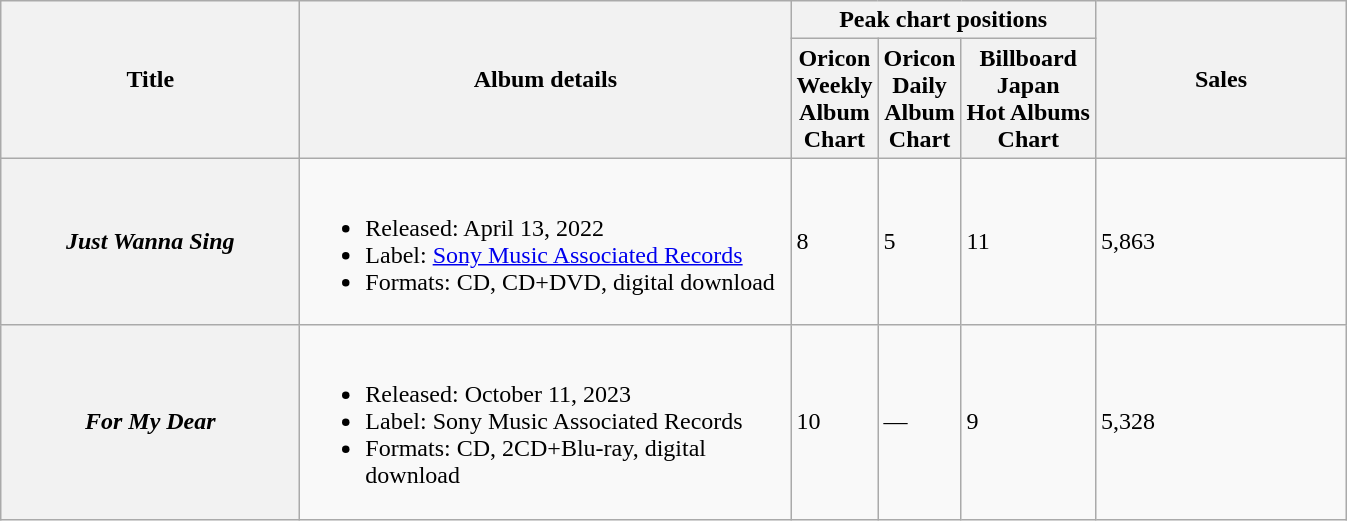<table class="wikitable plainrowheaders">
<tr>
<th scope="col" rowspan="2" style="width:12em;">Title</th>
<th scope="col" rowspan="2" style="width:20em;">Album details</th>
<th scope="col" colspan="3">Peak chart positions</th>
<th scope="col" rowspan="2" style="width:10em;">Sales</th>
</tr>
<tr>
<th>Oricon<br> Weekly <br>Album <br>Chart</th>
<th>Oricon <br>Daily<br> Album<br>Chart</th>
<th>Billboard<br>Japan<br>Hot Albums<br>Chart</th>
</tr>
<tr>
<th scope="row"><em>Just Wanna Sing</em></th>
<td><br><ul><li>Released: April 13, 2022</li><li>Label: <a href='#'>Sony Music Associated Records</a></li><li>Formats: CD, CD+DVD, digital download</li></ul></td>
<td>8</td>
<td>5</td>
<td>11</td>
<td>5,863</td>
</tr>
<tr>
<th scope="row"><em>For My Dear</em></th>
<td><br><ul><li>Released: October 11, 2023</li><li>Label: Sony Music Associated Records</li><li>Formats: CD, 2CD+Blu-ray, digital download</li></ul></td>
<td>10</td>
<td>—</td>
<td>9</td>
<td>5,328</td>
</tr>
</table>
